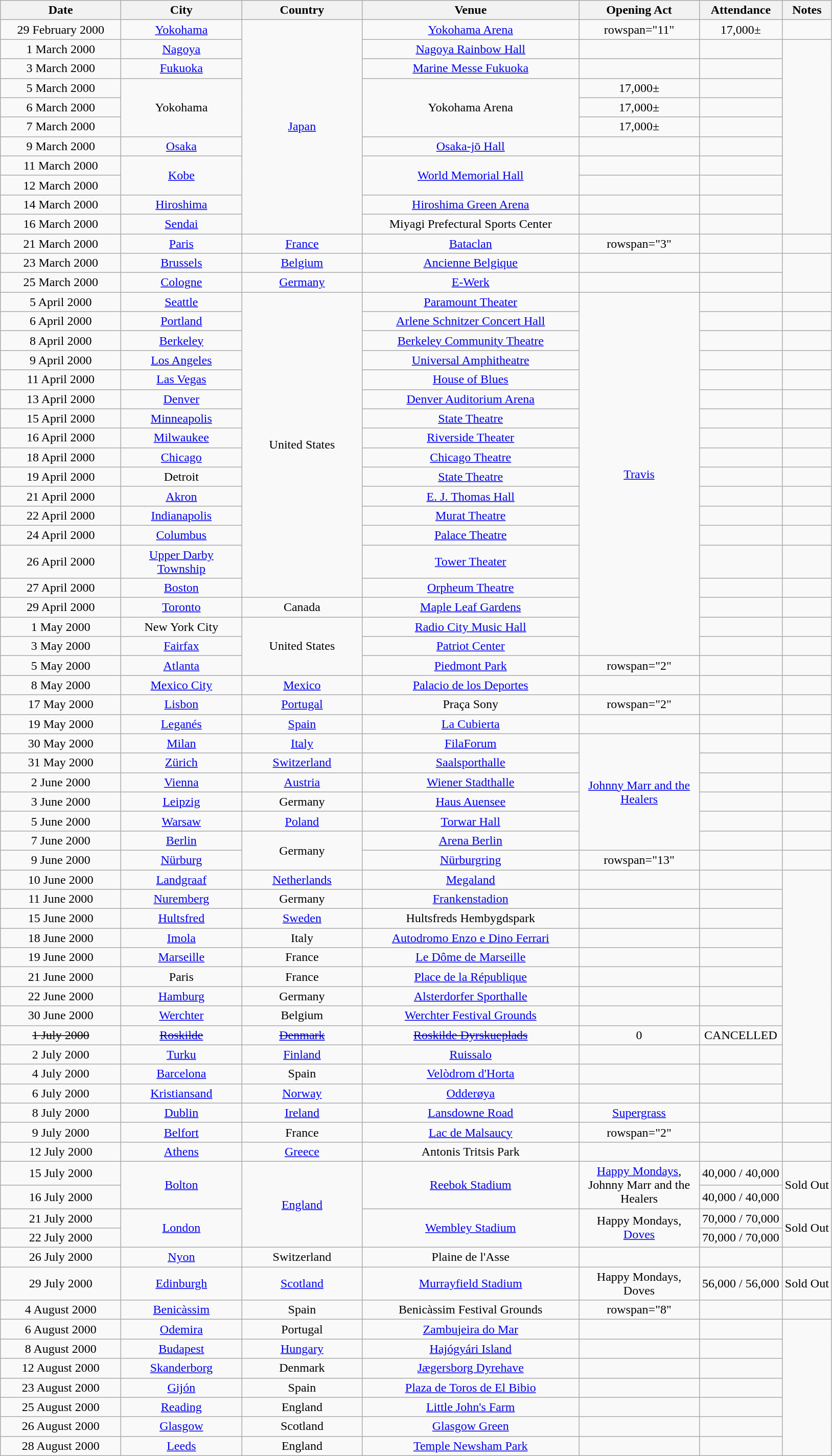<table class="wikitable" style="text-align:center;">
<tr>
<th width="150">Date</th>
<th width="150">City</th>
<th width="150">Country</th>
<th width="275">Venue</th>
<th width="150">Opening Act</th>
<th>Attendance</th>
<th>Notes</th>
</tr>
<tr>
<td>29 February 2000</td>
<td><a href='#'>Yokohama</a></td>
<td rowspan="11"><a href='#'>Japan</a></td>
<td><a href='#'>Yokohama Arena</a></td>
<td>rowspan="11" </td>
<td>17,000±</td>
<td></td>
</tr>
<tr>
<td>1 March 2000</td>
<td><a href='#'>Nagoya</a></td>
<td><a href='#'>Nagoya Rainbow Hall</a></td>
<td></td>
<td></td>
</tr>
<tr>
<td>3 March 2000</td>
<td><a href='#'>Fukuoka</a></td>
<td><a href='#'>Marine Messe Fukuoka</a></td>
<td></td>
<td></td>
</tr>
<tr>
<td>5 March 2000</td>
<td rowspan="3">Yokohama</td>
<td rowspan="3">Yokohama Arena</td>
<td>17,000±</td>
<td></td>
</tr>
<tr>
<td>6 March 2000</td>
<td>17,000±</td>
<td></td>
</tr>
<tr>
<td>7 March 2000</td>
<td>17,000±</td>
<td></td>
</tr>
<tr>
<td>9 March 2000</td>
<td><a href='#'>Osaka</a></td>
<td><a href='#'>Osaka-jō Hall</a></td>
<td></td>
<td></td>
</tr>
<tr>
<td>11 March 2000</td>
<td rowspan="2"><a href='#'>Kobe</a></td>
<td rowspan="2"><a href='#'>World Memorial Hall</a></td>
<td></td>
<td></td>
</tr>
<tr>
<td>12 March 2000</td>
<td></td>
<td></td>
</tr>
<tr>
<td>14 March 2000</td>
<td><a href='#'>Hiroshima</a></td>
<td><a href='#'>Hiroshima Green Arena</a></td>
<td></td>
<td></td>
</tr>
<tr>
<td>16 March 2000</td>
<td><a href='#'>Sendai</a></td>
<td>Miyagi Prefectural Sports Center</td>
<td></td>
<td></td>
</tr>
<tr>
<td>21 March 2000</td>
<td><a href='#'>Paris</a></td>
<td><a href='#'>France</a></td>
<td><a href='#'>Bataclan</a></td>
<td>rowspan="3" </td>
<td></td>
<td></td>
</tr>
<tr>
<td>23 March 2000</td>
<td><a href='#'>Brussels</a></td>
<td><a href='#'>Belgium</a></td>
<td><a href='#'>Ancienne Belgique</a></td>
<td></td>
<td></td>
</tr>
<tr>
<td>25 March 2000</td>
<td><a href='#'>Cologne</a></td>
<td><a href='#'>Germany</a></td>
<td><a href='#'>E-Werk</a></td>
<td></td>
<td></td>
</tr>
<tr>
<td>5 April 2000</td>
<td><a href='#'>Seattle</a></td>
<td rowspan="15">United States</td>
<td><a href='#'>Paramount Theater</a></td>
<td rowspan="18"><a href='#'>Travis</a></td>
<td></td>
<td></td>
</tr>
<tr>
<td>6 April 2000</td>
<td><a href='#'>Portland</a></td>
<td><a href='#'>Arlene Schnitzer Concert Hall</a></td>
<td></td>
<td></td>
</tr>
<tr>
<td>8 April 2000</td>
<td><a href='#'>Berkeley</a></td>
<td><a href='#'>Berkeley Community Theatre</a></td>
<td></td>
<td></td>
</tr>
<tr>
<td>9 April 2000</td>
<td><a href='#'>Los Angeles</a></td>
<td><a href='#'>Universal Amphitheatre</a></td>
<td></td>
<td></td>
</tr>
<tr>
<td>11 April 2000</td>
<td><a href='#'>Las Vegas</a></td>
<td><a href='#'>House of Blues</a></td>
<td></td>
<td></td>
</tr>
<tr>
<td>13 April 2000</td>
<td><a href='#'>Denver</a></td>
<td><a href='#'>Denver Auditorium Arena</a></td>
<td></td>
<td></td>
</tr>
<tr>
<td>15 April 2000</td>
<td><a href='#'>Minneapolis</a></td>
<td><a href='#'>State Theatre</a></td>
<td></td>
<td></td>
</tr>
<tr>
<td>16 April 2000</td>
<td><a href='#'>Milwaukee</a></td>
<td><a href='#'>Riverside Theater</a></td>
<td></td>
<td></td>
</tr>
<tr>
<td>18 April 2000</td>
<td><a href='#'>Chicago</a></td>
<td><a href='#'>Chicago Theatre</a></td>
<td></td>
<td></td>
</tr>
<tr>
<td>19 April 2000</td>
<td>Detroit</td>
<td><a href='#'>State Theatre</a></td>
<td></td>
<td></td>
</tr>
<tr>
<td>21 April 2000</td>
<td><a href='#'>Akron</a></td>
<td><a href='#'>E. J. Thomas Hall</a></td>
<td></td>
<td></td>
</tr>
<tr>
<td>22 April 2000</td>
<td><a href='#'>Indianapolis</a></td>
<td><a href='#'>Murat Theatre</a></td>
<td></td>
<td></td>
</tr>
<tr>
<td>24 April 2000</td>
<td><a href='#'>Columbus</a></td>
<td><a href='#'>Palace Theatre</a></td>
<td></td>
<td></td>
</tr>
<tr>
<td>26 April 2000</td>
<td><a href='#'>Upper Darby Township</a></td>
<td><a href='#'>Tower Theater</a></td>
<td></td>
<td></td>
</tr>
<tr>
<td>27 April 2000</td>
<td><a href='#'>Boston</a></td>
<td><a href='#'>Orpheum Theatre</a></td>
<td></td>
<td></td>
</tr>
<tr>
<td>29 April 2000</td>
<td><a href='#'>Toronto</a></td>
<td>Canada</td>
<td><a href='#'>Maple Leaf Gardens</a></td>
<td></td>
<td></td>
</tr>
<tr>
<td>1 May 2000</td>
<td>New York City</td>
<td rowspan="3">United States</td>
<td><a href='#'>Radio City Music Hall</a></td>
<td></td>
<td></td>
</tr>
<tr>
<td>3 May 2000</td>
<td><a href='#'>Fairfax</a></td>
<td><a href='#'>Patriot Center</a></td>
<td></td>
<td></td>
</tr>
<tr>
<td>5 May 2000</td>
<td><a href='#'>Atlanta</a></td>
<td><a href='#'>Piedmont Park</a></td>
<td>rowspan="2" </td>
<td></td>
<td></td>
</tr>
<tr>
<td>8 May 2000</td>
<td><a href='#'>Mexico City</a></td>
<td><a href='#'>Mexico</a></td>
<td><a href='#'>Palacio de los Deportes</a></td>
<td></td>
<td></td>
</tr>
<tr>
<td>17 May 2000</td>
<td><a href='#'>Lisbon</a></td>
<td><a href='#'>Portugal</a></td>
<td>Praça Sony</td>
<td>rowspan="2" </td>
<td></td>
<td></td>
</tr>
<tr>
<td>19 May 2000</td>
<td><a href='#'>Leganés</a></td>
<td><a href='#'>Spain</a></td>
<td><a href='#'>La Cubierta</a></td>
<td></td>
<td></td>
</tr>
<tr>
<td>30 May 2000</td>
<td><a href='#'>Milan</a></td>
<td><a href='#'>Italy</a></td>
<td><a href='#'>FilaForum</a></td>
<td rowspan="6"><a href='#'>Johnny Marr and the Healers</a></td>
<td></td>
<td></td>
</tr>
<tr>
<td>31 May 2000</td>
<td><a href='#'>Zürich</a></td>
<td><a href='#'>Switzerland</a></td>
<td><a href='#'>Saalsporthalle</a></td>
<td></td>
<td></td>
</tr>
<tr>
<td>2 June 2000</td>
<td><a href='#'>Vienna</a></td>
<td><a href='#'>Austria</a></td>
<td><a href='#'>Wiener Stadthalle</a></td>
<td></td>
<td></td>
</tr>
<tr>
<td>3 June 2000</td>
<td><a href='#'>Leipzig</a></td>
<td>Germany</td>
<td><a href='#'>Haus Auensee</a></td>
<td></td>
<td></td>
</tr>
<tr>
<td>5 June 2000</td>
<td><a href='#'>Warsaw</a></td>
<td><a href='#'>Poland</a></td>
<td><a href='#'>Torwar Hall</a></td>
<td></td>
<td></td>
</tr>
<tr>
<td>7 June 2000</td>
<td><a href='#'>Berlin</a></td>
<td rowspan="2">Germany</td>
<td><a href='#'>Arena Berlin</a></td>
<td></td>
<td></td>
</tr>
<tr>
<td>9 June 2000</td>
<td><a href='#'>Nürburg</a></td>
<td><a href='#'>Nürburgring</a></td>
<td>rowspan="13" </td>
<td></td>
<td></td>
</tr>
<tr>
<td>10 June 2000</td>
<td><a href='#'>Landgraaf</a></td>
<td><a href='#'>Netherlands</a></td>
<td><a href='#'>Megaland</a></td>
<td></td>
<td></td>
</tr>
<tr>
<td>11 June 2000</td>
<td><a href='#'>Nuremberg</a></td>
<td>Germany</td>
<td><a href='#'>Frankenstadion</a></td>
<td></td>
<td></td>
</tr>
<tr>
<td>15 June 2000</td>
<td><a href='#'>Hultsfred</a></td>
<td><a href='#'>Sweden</a></td>
<td>Hultsfreds Hembygdspark</td>
<td></td>
<td></td>
</tr>
<tr>
<td>18 June 2000</td>
<td><a href='#'>Imola</a></td>
<td>Italy</td>
<td><a href='#'>Autodromo Enzo e Dino Ferrari</a></td>
<td></td>
<td></td>
</tr>
<tr>
<td>19 June 2000</td>
<td><a href='#'>Marseille</a></td>
<td>France</td>
<td><a href='#'>Le Dôme de Marseille</a></td>
<td></td>
<td></td>
</tr>
<tr>
<td>21 June 2000</td>
<td>Paris</td>
<td>France</td>
<td><a href='#'>Place de la République</a></td>
<td></td>
<td></td>
</tr>
<tr>
<td>22 June 2000</td>
<td><a href='#'>Hamburg</a></td>
<td>Germany</td>
<td><a href='#'>Alsterdorfer Sporthalle</a></td>
<td></td>
<td></td>
</tr>
<tr>
<td>30 June 2000</td>
<td><a href='#'>Werchter</a></td>
<td>Belgium</td>
<td><a href='#'>Werchter Festival Grounds</a></td>
<td></td>
<td></td>
</tr>
<tr>
<td><s>1 July 2000</s></td>
<td><s><a href='#'>Roskilde</a></s></td>
<td><s><a href='#'>Denmark</a></s></td>
<td><s><a href='#'>Roskilde Dyrskueplads</a></s></td>
<td>0</td>
<td>CANCELLED</td>
</tr>
<tr>
<td>2 July 2000</td>
<td><a href='#'>Turku</a></td>
<td><a href='#'>Finland</a></td>
<td><a href='#'>Ruissalo</a></td>
<td></td>
<td></td>
</tr>
<tr>
<td>4 July 2000</td>
<td><a href='#'>Barcelona</a></td>
<td>Spain</td>
<td><a href='#'>Velòdrom d'Horta</a></td>
<td></td>
<td></td>
</tr>
<tr>
<td>6 July 2000</td>
<td><a href='#'>Kristiansand</a></td>
<td><a href='#'>Norway</a></td>
<td><a href='#'>Odderøya</a></td>
<td></td>
<td></td>
</tr>
<tr>
<td>8 July 2000</td>
<td><a href='#'>Dublin</a></td>
<td><a href='#'>Ireland</a></td>
<td><a href='#'>Lansdowne Road</a></td>
<td><a href='#'>Supergrass</a></td>
<td></td>
<td></td>
</tr>
<tr>
<td>9 July 2000</td>
<td><a href='#'>Belfort</a></td>
<td>France</td>
<td><a href='#'>Lac de Malsaucy</a></td>
<td>rowspan="2" </td>
<td></td>
<td></td>
</tr>
<tr>
<td>12 July 2000</td>
<td><a href='#'>Athens</a></td>
<td><a href='#'>Greece</a></td>
<td>Antonis Tritsis Park</td>
<td></td>
<td></td>
</tr>
<tr>
<td>15 July 2000</td>
<td rowspan="2"><a href='#'>Bolton</a></td>
<td rowspan="4"><a href='#'>England</a></td>
<td rowspan="2"><a href='#'>Reebok Stadium</a></td>
<td rowspan="2"><a href='#'>Happy Mondays</a>, <br> Johnny Marr and the Healers</td>
<td>40,000 / 40,000</td>
<td rowspan="2">Sold Out</td>
</tr>
<tr>
<td>16 July 2000</td>
<td>40,000 / 40,000</td>
</tr>
<tr>
<td>21 July 2000</td>
<td rowspan="2"><a href='#'>London</a></td>
<td rowspan="2"><a href='#'>Wembley Stadium</a></td>
<td rowspan="2">Happy Mondays, <a href='#'>Doves</a></td>
<td>70,000 / 70,000</td>
<td rowspan="2">Sold Out</td>
</tr>
<tr>
<td>22 July 2000</td>
<td>70,000 / 70,000</td>
</tr>
<tr>
<td>26 July 2000</td>
<td><a href='#'>Nyon</a></td>
<td>Switzerland</td>
<td>Plaine de l'Asse</td>
<td></td>
<td></td>
<td></td>
</tr>
<tr>
<td>29 July 2000</td>
<td><a href='#'>Edinburgh</a></td>
<td><a href='#'>Scotland</a></td>
<td><a href='#'>Murrayfield Stadium</a></td>
<td>Happy Mondays, Doves</td>
<td>56,000 / 56,000</td>
<td>Sold Out</td>
</tr>
<tr>
<td>4 August 2000</td>
<td><a href='#'>Benicàssim</a></td>
<td>Spain</td>
<td>Benicàssim Festival Grounds</td>
<td>rowspan="8" </td>
<td></td>
<td></td>
</tr>
<tr>
<td>6 August 2000</td>
<td><a href='#'>Odemira</a></td>
<td>Portugal</td>
<td><a href='#'>Zambujeira do Mar</a></td>
<td></td>
<td></td>
</tr>
<tr>
<td>8 August 2000</td>
<td><a href='#'>Budapest</a></td>
<td><a href='#'>Hungary</a></td>
<td><a href='#'>Hajógyári Island</a></td>
<td></td>
<td></td>
</tr>
<tr>
<td>12 August 2000</td>
<td><a href='#'>Skanderborg</a></td>
<td>Denmark</td>
<td><a href='#'>Jægersborg Dyrehave</a></td>
<td></td>
<td></td>
</tr>
<tr>
<td>23 August 2000</td>
<td><a href='#'>Gijón</a></td>
<td>Spain</td>
<td><a href='#'>Plaza de Toros de El Bibio</a></td>
<td></td>
<td></td>
</tr>
<tr>
<td>25 August 2000</td>
<td><a href='#'>Reading</a></td>
<td>England</td>
<td><a href='#'>Little John's Farm</a></td>
<td></td>
<td></td>
</tr>
<tr>
<td>26 August 2000</td>
<td><a href='#'>Glasgow</a></td>
<td>Scotland</td>
<td><a href='#'>Glasgow Green</a></td>
<td></td>
<td></td>
</tr>
<tr>
<td>28 August 2000</td>
<td><a href='#'>Leeds</a></td>
<td>England</td>
<td><a href='#'>Temple Newsham Park</a></td>
<td></td>
<td></td>
</tr>
</table>
